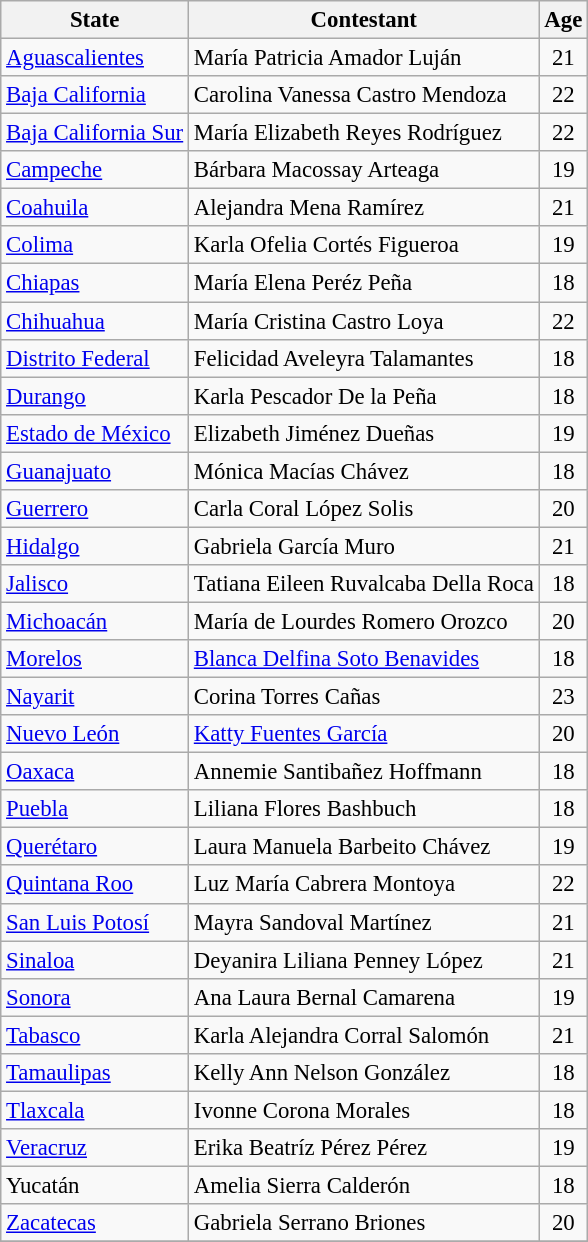<table class="wikitable sortable" style="font-size:95%;">
<tr>
<th>State</th>
<th>Contestant</th>
<th>Age</th>
</tr>
<tr>
<td> <a href='#'>Aguascalientes</a></td>
<td>María Patricia Amador Luján</td>
<td align="center">21</td>
</tr>
<tr>
<td> <a href='#'>Baja California</a></td>
<td>Carolina Vanessa Castro Mendoza</td>
<td align="center">22</td>
</tr>
<tr>
<td> <a href='#'>Baja California Sur</a></td>
<td>María Elizabeth Reyes Rodríguez</td>
<td align="center">22</td>
</tr>
<tr>
<td> <a href='#'>Campeche</a></td>
<td>Bárbara Macossay Arteaga</td>
<td align="center">19</td>
</tr>
<tr>
<td> <a href='#'>Coahuila</a></td>
<td>Alejandra Mena Ramírez</td>
<td align="center">21</td>
</tr>
<tr>
<td> <a href='#'>Colima</a></td>
<td>Karla Ofelia Cortés Figueroa</td>
<td align="center">19</td>
</tr>
<tr>
<td> <a href='#'>Chiapas</a></td>
<td>María Elena Peréz Peña</td>
<td align="center">18</td>
</tr>
<tr>
<td> <a href='#'>Chihuahua</a></td>
<td>María Cristina Castro Loya</td>
<td align="center">22</td>
</tr>
<tr>
<td> <a href='#'>Distrito Federal</a></td>
<td>Felicidad Aveleyra Talamantes</td>
<td align="center">18</td>
</tr>
<tr>
<td> <a href='#'>Durango</a></td>
<td>Karla Pescador De la Peña</td>
<td align="center">18</td>
</tr>
<tr>
<td> <a href='#'>Estado de México</a></td>
<td>Elizabeth Jiménez Dueñas</td>
<td align="center">19</td>
</tr>
<tr>
<td> <a href='#'>Guanajuato</a></td>
<td>Mónica Macías Chávez</td>
<td align="center">18</td>
</tr>
<tr>
<td> <a href='#'>Guerrero</a></td>
<td>Carla Coral López Solis</td>
<td align="center">20</td>
</tr>
<tr>
<td> <a href='#'>Hidalgo</a></td>
<td>Gabriela García Muro</td>
<td align="center">21</td>
</tr>
<tr>
<td> <a href='#'>Jalisco</a></td>
<td>Tatiana Eileen Ruvalcaba Della Roca</td>
<td align="center">18</td>
</tr>
<tr>
<td> <a href='#'>Michoacán</a></td>
<td>María de Lourdes Romero Orozco</td>
<td align="center">20</td>
</tr>
<tr>
<td> <a href='#'>Morelos</a></td>
<td><a href='#'>Blanca Delfina Soto Benavides</a></td>
<td align="center">18</td>
</tr>
<tr>
<td> <a href='#'>Nayarit</a></td>
<td>Corina Torres Cañas</td>
<td align="center">23</td>
</tr>
<tr>
<td> <a href='#'>Nuevo León</a></td>
<td><a href='#'>Katty Fuentes García</a></td>
<td align="center">20</td>
</tr>
<tr>
<td> <a href='#'>Oaxaca</a></td>
<td>Annemie Santibañez Hoffmann</td>
<td align="center">18</td>
</tr>
<tr>
<td> <a href='#'>Puebla</a></td>
<td>Liliana Flores Bashbuch</td>
<td align="center">18</td>
</tr>
<tr>
<td> <a href='#'>Querétaro</a></td>
<td>Laura Manuela Barbeito Chávez</td>
<td align="center">19</td>
</tr>
<tr>
<td> <a href='#'>Quintana Roo</a></td>
<td>Luz María Cabrera Montoya</td>
<td align="center">22</td>
</tr>
<tr>
<td> <a href='#'>San Luis Potosí</a></td>
<td>Mayra Sandoval Martínez</td>
<td align="center">21</td>
</tr>
<tr>
<td> <a href='#'>Sinaloa</a></td>
<td>Deyanira Liliana Penney López</td>
<td align="center">21</td>
</tr>
<tr>
<td> <a href='#'>Sonora</a></td>
<td>Ana Laura Bernal Camarena</td>
<td align="center">19</td>
</tr>
<tr>
<td> <a href='#'>Tabasco</a></td>
<td>Karla Alejandra Corral Salomón</td>
<td align="center">21</td>
</tr>
<tr>
<td> <a href='#'>Tamaulipas</a></td>
<td>Kelly Ann Nelson González</td>
<td align="center">18</td>
</tr>
<tr>
<td> <a href='#'>Tlaxcala</a></td>
<td>Ivonne Corona Morales</td>
<td align="center">18</td>
</tr>
<tr>
<td> <a href='#'>Veracruz</a></td>
<td>Erika Beatríz Pérez Pérez</td>
<td align="center">19</td>
</tr>
<tr>
<td> Yucatán</td>
<td>Amelia Sierra Calderón</td>
<td align="center">18</td>
</tr>
<tr>
<td> <a href='#'>Zacatecas</a></td>
<td>Gabriela Serrano Briones</td>
<td align="center">20</td>
</tr>
<tr>
</tr>
</table>
